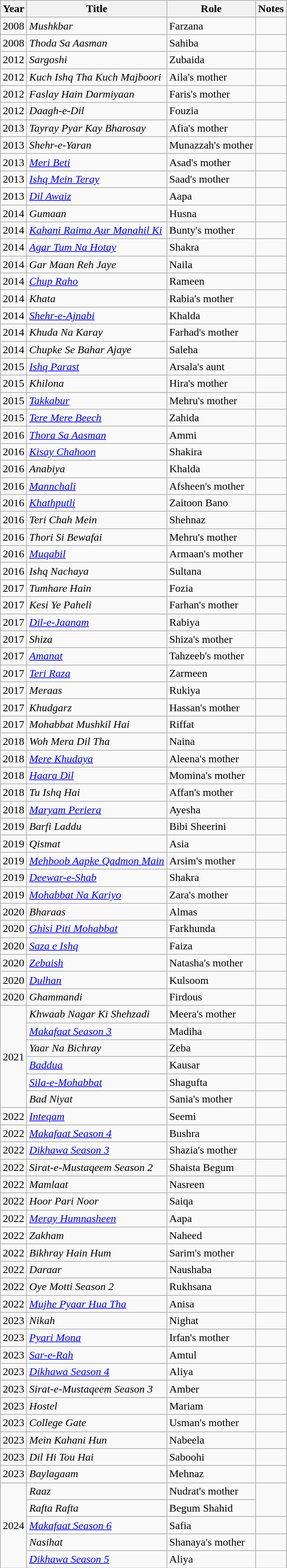<table class="wikitable sortable plainrowheaders">
<tr style="text-align:center;">
<th scope="col">Year</th>
<th scope="col">Title</th>
<th scope="col">Role</th>
<th scope="col">Notes</th>
</tr>
<tr>
<td>2008</td>
<td><em>Mushkbar</em></td>
<td>Farzana</td>
<td></td>
</tr>
<tr>
<td>2008</td>
<td><em>Thoda Sa Aasman</em></td>
<td>Sahiba</td>
<td></td>
</tr>
<tr>
<td>2012</td>
<td><em>Sargoshi</em></td>
<td>Zubaida</td>
<td></td>
</tr>
<tr>
<td>2012</td>
<td><em>Kuch Ishq Tha Kuch Majboori</em></td>
<td>Aila's mother</td>
<td></td>
</tr>
<tr>
<td>2012</td>
<td><em>Faslay Hain Darmiyaan</em></td>
<td>Faris's mother</td>
<td></td>
</tr>
<tr>
<td>2012</td>
<td><em>Daagh-e-Dil</em></td>
<td>Fouzia</td>
<td></td>
</tr>
<tr>
<td>2013</td>
<td><em>Tayray Pyar Kay Bharosay</em></td>
<td>Afia's mother</td>
<td></td>
</tr>
<tr>
<td>2013</td>
<td><em>Shehr-e-Yaran</em></td>
<td>Munazzah's mother</td>
<td></td>
</tr>
<tr>
<td>2013</td>
<td><em><a href='#'>Meri Beti</a></em></td>
<td>Asad's mother</td>
<td></td>
</tr>
<tr>
<td>2013</td>
<td><em><a href='#'>Ishq Mein Teray</a></em></td>
<td>Saad's mother</td>
<td></td>
</tr>
<tr>
<td>2013</td>
<td><em><a href='#'>Dil Awaiz</a></em></td>
<td>Aapa</td>
<td></td>
</tr>
<tr>
<td>2014</td>
<td><em>Gumaan</em></td>
<td>Husna</td>
<td></td>
</tr>
<tr>
<td>2014</td>
<td><em><a href='#'>Kahani Raima Aur Manahil Ki</a></em></td>
<td>Bunty's mother</td>
<td></td>
</tr>
<tr>
<td>2014</td>
<td><em><a href='#'>Agar Tum Na Hotay</a></em></td>
<td>Shakra</td>
<td></td>
</tr>
<tr>
<td>2014</td>
<td><em>Gar Maan Reh Jaye</em></td>
<td>Naila</td>
<td></td>
</tr>
<tr>
<td>2014</td>
<td><em><a href='#'>Chup Raho</a></em></td>
<td>Rameen</td>
<td></td>
</tr>
<tr>
<td>2014</td>
<td><em>Khata</em></td>
<td>Rabia's mother</td>
<td></td>
</tr>
<tr>
<td>2014</td>
<td><em><a href='#'>Shehr-e-Ajnabi</a></em></td>
<td>Khalda</td>
<td></td>
</tr>
<tr>
<td>2014</td>
<td><em>Khuda Na Karay</em></td>
<td>Farhad's mother</td>
<td></td>
</tr>
<tr>
<td>2014</td>
<td><em>Chupke Se Bahar Ajaye</em></td>
<td>Saleha</td>
<td></td>
</tr>
<tr>
<td>2015</td>
<td><em><a href='#'>Ishq Parast</a></em></td>
<td>Arsala's aunt</td>
<td></td>
</tr>
<tr>
<td>2015</td>
<td><em>Khilona</em></td>
<td>Hira's mother</td>
<td></td>
</tr>
<tr>
<td>2015</td>
<td><em><a href='#'>Takkabur</a></em></td>
<td>Mehru's mother</td>
<td></td>
</tr>
<tr>
<td>2015</td>
<td><em><a href='#'>Tere Mere Beech</a></em></td>
<td>Zahida</td>
<td></td>
</tr>
<tr>
<td>2016</td>
<td><em><a href='#'>Thora Sa Aasman</a></em></td>
<td>Ammi</td>
<td></td>
</tr>
<tr>
<td>2016</td>
<td><em><a href='#'>Kisay Chahoon</a></em></td>
<td>Shakira</td>
<td></td>
</tr>
<tr>
<td>2016</td>
<td><em>Anabiya</em></td>
<td>Khalda</td>
<td></td>
</tr>
<tr>
<td>2016</td>
<td><em><a href='#'>Mannchali</a></em></td>
<td>Afsheen's mother</td>
<td></td>
</tr>
<tr>
<td>2016</td>
<td><em><a href='#'>Khathputli</a></em></td>
<td>Zaitoon Bano</td>
<td></td>
</tr>
<tr>
<td>2016</td>
<td><em>Teri Chah Mein</em></td>
<td>Shehnaz</td>
<td></td>
</tr>
<tr>
<td>2016</td>
<td><em>Thori Si Bewafai</em></td>
<td>Mehru's mother</td>
<td></td>
</tr>
<tr>
<td>2016</td>
<td><em><a href='#'>Muqabil</a></em></td>
<td>Armaan's mother</td>
<td></td>
</tr>
<tr>
<td>2016</td>
<td><em>Ishq Nachaya</em></td>
<td>Sultana</td>
<td></td>
</tr>
<tr>
<td>2017</td>
<td><em>Tumhare Hain</em></td>
<td>Fozia</td>
<td></td>
</tr>
<tr>
<td>2017</td>
<td><em>Kesi Ye Paheli</em></td>
<td>Farhan's mother</td>
<td></td>
</tr>
<tr>
<td>2017</td>
<td><em><a href='#'>Dil-e-Jaanam</a></em></td>
<td>Rabiya</td>
<td></td>
</tr>
<tr>
<td>2017</td>
<td><em>Shiza</em></td>
<td>Shiza's mother</td>
<td></td>
</tr>
<tr>
<td>2017</td>
<td><em><a href='#'>Amanat</a></em></td>
<td>Tahzeeb's mother</td>
<td></td>
</tr>
<tr>
<td>2017</td>
<td><em><a href='#'>Teri Raza</a></em></td>
<td>Zarmeen</td>
<td></td>
</tr>
<tr>
<td>2017</td>
<td><em>Meraas</em></td>
<td>Rukiya</td>
<td></td>
</tr>
<tr>
<td>2017</td>
<td><em>Khudgarz</em></td>
<td>Hassan's mother</td>
<td></td>
</tr>
<tr>
<td>2017</td>
<td><em>Mohabbat Mushkil Hai</em></td>
<td>Riffat</td>
<td></td>
</tr>
<tr>
<td>2018</td>
<td><em>Woh Mera Dil Tha</em></td>
<td>Naina</td>
<td></td>
</tr>
<tr>
<td>2018</td>
<td><em><a href='#'>Mere Khudaya</a></em></td>
<td>Aleena's mother</td>
<td></td>
</tr>
<tr>
<td>2018</td>
<td><em><a href='#'>Haara Dil</a></em></td>
<td>Momina's mother</td>
<td></td>
</tr>
<tr>
<td>2018</td>
<td><em>Tu Ishq Hai</em></td>
<td>Affan's mother</td>
<td></td>
</tr>
<tr>
<td>2018</td>
<td><em><a href='#'>Maryam Periera</a></em></td>
<td>Ayesha</td>
<td></td>
</tr>
<tr>
<td>2019</td>
<td><em>Barfi Laddu</em></td>
<td>Bibi Sheerini</td>
<td></td>
</tr>
<tr>
<td>2019</td>
<td><em>Qismat</em></td>
<td>Asia</td>
<td></td>
</tr>
<tr>
<td>2019</td>
<td><em><a href='#'>Mehboob Aapke Qadmon Main</a></em></td>
<td>Arsim's mother</td>
<td></td>
</tr>
<tr>
<td>2019</td>
<td><em><a href='#'>Deewar-e-Shab</a></em></td>
<td>Shakra</td>
<td></td>
</tr>
<tr>
<td>2019</td>
<td><em><a href='#'>Mohabbat Na Kariyo</a></em></td>
<td>Zara's mother</td>
<td></td>
</tr>
<tr>
<td>2020</td>
<td><em>Bharaas</em></td>
<td>Almas</td>
<td></td>
</tr>
<tr>
<td>2020</td>
<td><em><a href='#'>Ghisi Piti Mohabbat</a></em></td>
<td>Farkhunda</td>
<td></td>
</tr>
<tr>
<td>2020</td>
<td><em><a href='#'>Saza e Ishq</a></em></td>
<td>Faiza</td>
<td></td>
</tr>
<tr>
<td>2020</td>
<td><em><a href='#'>Zebaish</a></em></td>
<td>Natasha's mother</td>
<td></td>
</tr>
<tr>
<td>2020</td>
<td><em><a href='#'>Dulhan</a></em></td>
<td>Kulsoom</td>
<td></td>
</tr>
<tr>
<td>2020</td>
<td><em>Ghammandi</em></td>
<td>Firdous</td>
<td></td>
</tr>
<tr>
<td rowspan="6">2021</td>
<td><em>Khwaab Nagar Ki Shehzadi</em></td>
<td>Meera's mother</td>
<td></td>
</tr>
<tr>
<td><em><a href='#'>Makafaat Season 3</a></em></td>
<td>Madiha</td>
<td></td>
</tr>
<tr>
<td><em>Yaar Na Bichray</em></td>
<td>Zeba</td>
<td></td>
</tr>
<tr>
<td><em><a href='#'>Baddua</a></em></td>
<td>Kausar</td>
<td></td>
</tr>
<tr>
<td><em><a href='#'>Sila-e-Mohabbat</a></em></td>
<td>Shagufta</td>
<td></td>
</tr>
<tr>
<td><em>Bad Niyat</em></td>
<td>Sania's mother</td>
<td></td>
</tr>
<tr>
<td>2022</td>
<td><em><a href='#'>Inteqam</a></em></td>
<td>Seemi</td>
<td></td>
</tr>
<tr>
<td>2022</td>
<td><em><a href='#'>Makafaat Season 4</a></em></td>
<td>Bushra</td>
<td></td>
</tr>
<tr>
<td>2022</td>
<td><em><a href='#'>Dikhawa Season 3</a></em></td>
<td>Shazia's mother</td>
<td></td>
</tr>
<tr>
<td>2022</td>
<td><em>Sirat-e-Mustaqeem Season 2</em></td>
<td>Shaista Begum</td>
<td></td>
</tr>
<tr>
<td>2022</td>
<td><em>Mamlaat</em></td>
<td>Nasreen</td>
<td></td>
</tr>
<tr>
<td>2022</td>
<td><em>Hoor Pari Noor</em></td>
<td>Saiqa</td>
<td></td>
</tr>
<tr>
<td>2022</td>
<td><em><a href='#'>Meray Humnasheen</a></em></td>
<td>Aapa</td>
<td></td>
</tr>
<tr>
<td>2022</td>
<td><em>Zakham</em></td>
<td>Naheed</td>
<td></td>
</tr>
<tr>
<td>2022</td>
<td><em>Bikhray Hain Hum</em></td>
<td>Sarim's mother</td>
<td></td>
</tr>
<tr>
<td>2022</td>
<td><em>Daraar</em></td>
<td>Naushaba</td>
<td></td>
</tr>
<tr>
<td>2022</td>
<td><em>Oye Motti Season 2</em></td>
<td>Rukhsana</td>
<td></td>
</tr>
<tr>
<td>2022</td>
<td><em><a href='#'>Mujhe Pyaar Hua Tha</a></em></td>
<td>Anisa</td>
<td></td>
</tr>
<tr>
<td>2023</td>
<td><em>Nikah</em></td>
<td>Nighat</td>
<td></td>
</tr>
<tr>
<td>2023</td>
<td><em><a href='#'>Pyari Mona</a></em></td>
<td>Irfan's mother</td>
<td></td>
</tr>
<tr>
<td>2023</td>
<td><em><a href='#'>Sar-e-Rah</a></em></td>
<td>Amtul</td>
<td></td>
</tr>
<tr>
<td>2023</td>
<td><em><a href='#'>Dikhawa Season 4</a></em></td>
<td>Aliya</td>
<td></td>
</tr>
<tr>
<td>2023</td>
<td><em>Sirat-e-Mustaqeem Season 3</em></td>
<td>Amber</td>
<td></td>
</tr>
<tr>
<td>2023</td>
<td><em>Hostel</em></td>
<td>Mariam</td>
<td></td>
</tr>
<tr>
<td>2023</td>
<td><em>College Gate</em></td>
<td>Usman's mother</td>
<td></td>
</tr>
<tr>
<td>2023</td>
<td><em>Mein Kahani Hun</em></td>
<td>Nabeela</td>
<td></td>
</tr>
<tr>
<td>2023</td>
<td><em>Dil Hi Tou Hai</em></td>
<td>Saboohi</td>
<td></td>
</tr>
<tr>
<td>2023</td>
<td><em>Baylagaam</em></td>
<td>Mehnaz</td>
<td></td>
</tr>
<tr>
<td rowspan="5">2024</td>
<td><em>Raaz</em></td>
<td>Nudrat's mother</td>
<td rowspan="2"></td>
</tr>
<tr>
<td><em>Rafta Rafta</em></td>
<td>Begum Shahid</td>
</tr>
<tr>
<td><em><a href='#'>Makafaat Season 6</a></em></td>
<td>Safia</td>
<td></td>
</tr>
<tr>
<td><em>Nasihat</em></td>
<td>Shanaya's mother</td>
<td></td>
</tr>
<tr>
<td><em><a href='#'>Dikhawa Season 5</a></em></td>
<td>Aliya</td>
<td></td>
</tr>
</table>
